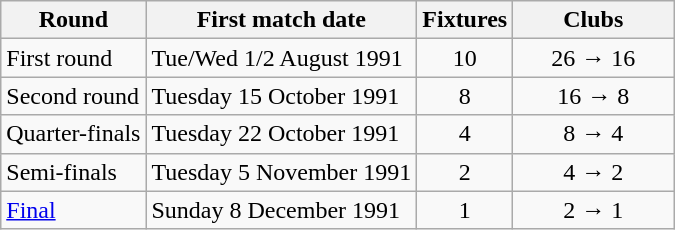<table class="wikitable">
<tr>
<th>Round</th>
<th>First match date</th>
<th>Fixtures</th>
<th width=100>Clubs</th>
</tr>
<tr align=center>
<td align=left>First round</td>
<td align=left>Tue/Wed 1/2 August 1991</td>
<td>10</td>
<td>26 → 16</td>
</tr>
<tr align=center>
<td align=left>Second round</td>
<td align=left>Tuesday 15 October 1991</td>
<td>8</td>
<td>16 → 8</td>
</tr>
<tr align=center>
<td align=left>Quarter-finals</td>
<td align=left>Tuesday 22 October 1991</td>
<td>4</td>
<td>8 → 4</td>
</tr>
<tr align=center>
<td align=left>Semi-finals</td>
<td align=left>Tuesday 5 November 1991</td>
<td>2</td>
<td>4 → 2</td>
</tr>
<tr align=center>
<td align=left><a href='#'>Final</a></td>
<td align=left>Sunday 8 December 1991</td>
<td>1</td>
<td>2 → 1</td>
</tr>
</table>
